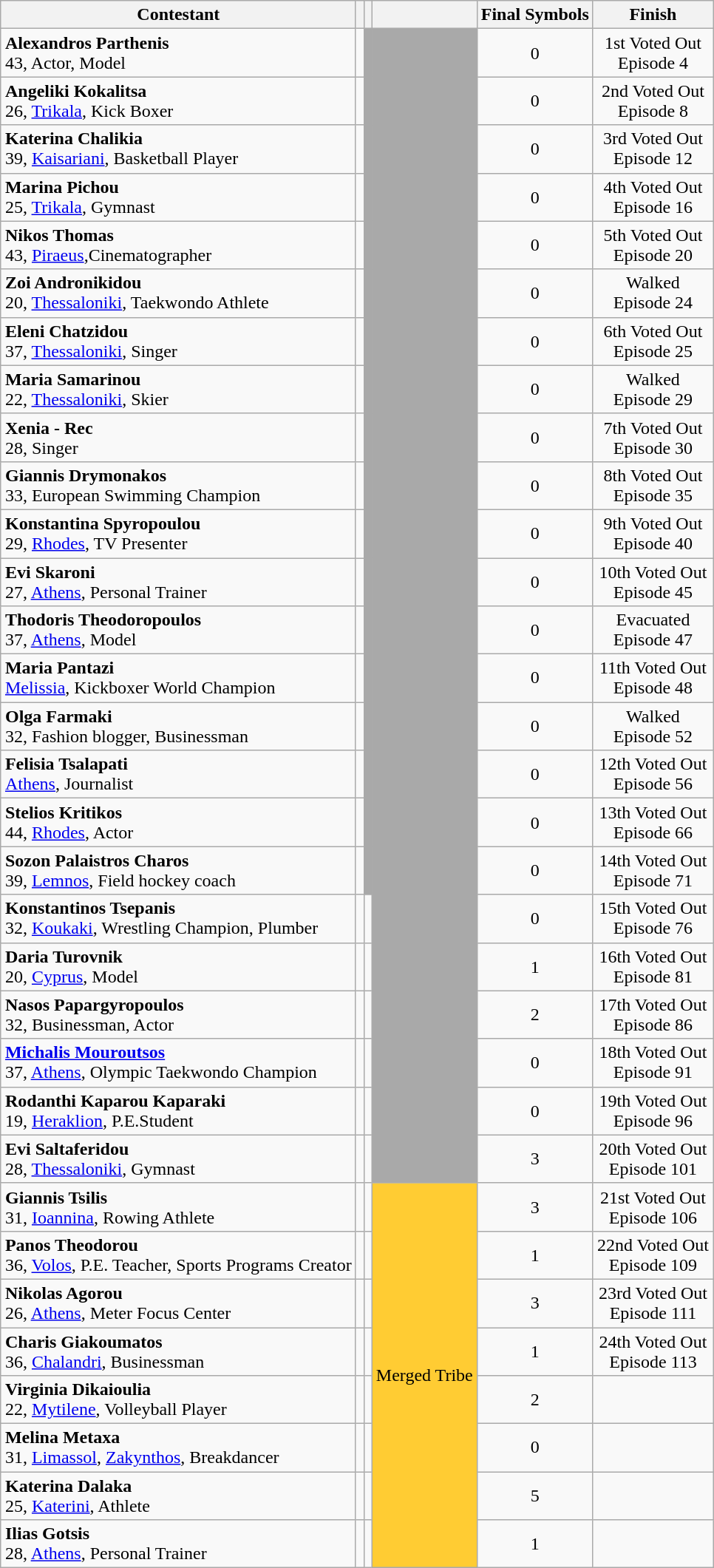<table class="wikitable sortable" style="margin:auto; text-align:center">
<tr>
<th>Contestant</th>
<th></th>
<th></th>
<th></th>
<th>Final Symbols</th>
<th>Finish</th>
</tr>
<tr>
<td align="left"><strong>Alexandros Parthenis</strong> <br> 43, Actor, Model<br></td>
<td></td>
<td bgcolor="darkgray" rowspan="18"></td>
<td bgcolor="darkgray" rowspan="24"></td>
<td>0</td>
<td>1st Voted Out<br>Episode 4</td>
</tr>
<tr>
<td align="left"><strong>Angeliki Kokalitsa</strong> <br>26, <a href='#'>Trikala</a>, Kick Boxer<br></td>
<td></td>
<td>0</td>
<td>2nd Voted Out<br>Episode 8</td>
</tr>
<tr>
<td align="left"><strong>Katerina Chalikia</strong><br>39, <a href='#'>Kaisariani</a>, Basketball Player<br></td>
<td></td>
<td>0</td>
<td>3rd Voted Out<br>Episode 12</td>
</tr>
<tr>
<td align="left"><strong>Marina Pichou</strong> <br>25, <a href='#'>Trikala</a>, Gymnast<br></td>
<td></td>
<td>0</td>
<td>4th Voted Out<br>Episode 16</td>
</tr>
<tr>
<td align="left"><strong>Nikos Thomas</strong> <br>43, <a href='#'>Piraeus</a>,Cinematographer<br></td>
<td></td>
<td>0</td>
<td>5th Voted Out<br>Episode 20</td>
</tr>
<tr>
<td align="left"><strong>Zoi Andronikidou</strong> <br>20, <a href='#'>Thessaloniki</a>, Taekwondo Athlete<br></td>
<td></td>
<td>0</td>
<td>Walked<br>Episode 24</td>
</tr>
<tr>
<td align="left"><strong>Eleni Chatzidou</strong> <br>37, <a href='#'>Thessaloniki</a>, Singer<br></td>
<td></td>
<td>0</td>
<td>6th Voted Out<br>Episode 25</td>
</tr>
<tr>
<td align="left"><strong>Maria Samarinou</strong> <br>22, <a href='#'>Thessaloniki</a>, Skier<br></td>
<td></td>
<td>0</td>
<td>Walked<br>Episode 29</td>
</tr>
<tr>
<td align="left"><strong>Xenia - Rec </strong> <br>28, Singer<br></td>
<td></td>
<td>0</td>
<td>7th Voted Out<br>Episode 30</td>
</tr>
<tr>
<td align="left"><strong>Giannis Drymonakos</strong> <br>33, European Swimming Champion<br></td>
<td></td>
<td>0</td>
<td>8th Voted Out<br>Episode 35</td>
</tr>
<tr>
<td align="left"><strong>Konstantina Spyropoulou</strong><br>29, <a href='#'>Rhodes</a>, TV Presenter<br></td>
<td></td>
<td>0</td>
<td>9th Voted Out<br>Episode 40</td>
</tr>
<tr>
<td align="left"><strong>Evi Skaroni</strong><br>27, <a href='#'>Athens</a>, Personal Trainer<br></td>
<td></td>
<td>0</td>
<td>10th Voted Out<br>Episode 45</td>
</tr>
<tr>
<td align="left"><strong>Thodoris Theodoropoulos</strong> <br>37, <a href='#'>Athens</a>, Model<br></td>
<td></td>
<td>0</td>
<td>Evacuated <br>Episode 47</td>
</tr>
<tr>
<td align="left"><strong>Maria Pantazi</strong> <br> <a href='#'>Melissia</a>, Kickboxer World Champion<br></td>
<td></td>
<td>0</td>
<td>11th Voted Out<br>Episode 48</td>
</tr>
<tr>
<td align="left"><strong>Olga Farmaki</strong> <br>32, Fashion blogger, Βusinessman<br></td>
<td></td>
<td>0</td>
<td>Walked <br>Episode 52</td>
</tr>
<tr>
<td align="left"><strong>Felisia Tsalapati</strong> <br> <a href='#'>Athens</a>, Journalist<br></td>
<td></td>
<td>0</td>
<td>12th Voted Out<br>Episode 56</td>
</tr>
<tr>
<td align="left"><strong>Stelios Kritikos</strong> <br>44, <a href='#'>Rhodes</a>, Actor<br></td>
<td></td>
<td>0</td>
<td>13th Voted Out<br>Episode 66</td>
</tr>
<tr>
<td align="left"><strong>Sozon Palaistros Charos</strong><br>39, <a href='#'>Lemnos</a>, Field hockey coach <br></td>
<td></td>
<td>0</td>
<td>14th Voted Out<br>Episode 71</td>
</tr>
<tr>
<td align="left"><strong>Konstantinos Tsepanis</strong> <br>32, <a href='#'>Koukaki</a>, Wrestling Champion, Plumber<br></td>
<td></td>
<td></td>
<td>0</td>
<td>15th Voted Out<br>Episode 76</td>
</tr>
<tr>
<td align="left"><strong>Daria Turovnik</strong> <br>20, <a href='#'>Cyprus</a>, Model<br></td>
<td></td>
<td></td>
<td>1</td>
<td>16th Voted Out<br>Episode 81</td>
</tr>
<tr>
<td align="left"><strong>Nasos Papargyropoulos</strong> <br>32, Βusinessman, Actor<br></td>
<td></td>
<td></td>
<td>2</td>
<td>17th Voted Out<br>Episode 86</td>
</tr>
<tr>
<td align="left"><strong><a href='#'>Michalis Mouroutsos</a></strong> <br>37, <a href='#'>Athens</a>,  Olympic Taekwondo Champion<br></td>
<td></td>
<td></td>
<td>0</td>
<td>18th Voted Out<br>Episode 91</td>
</tr>
<tr>
<td align="left"><strong>Rodanthi Kaparou Kaparaki</strong> <br>19, <a href='#'>Heraklion</a>,  P.E.Student<br></td>
<td></td>
<td></td>
<td>0</td>
<td>19th Voted Out<br>Episode 96</td>
</tr>
<tr>
<td align="left"><strong>Evi Saltaferidou</strong><br> 28, <a href='#'>Thessaloniki</a>, Gymnast <br></td>
<td></td>
<td></td>
<td>3</td>
<td>20th Voted Out<br>Episode 101</td>
</tr>
<tr>
<td align="left"><strong>Giannis Tsilis</strong> <br>31, <a href='#'>Ioannina</a>,  Rowing Athlete<br></td>
<td></td>
<td></td>
<td bgcolor="#FFCC33" rowspan="8">Merged Tribe</td>
<td>3</td>
<td>21st Voted Out<br>Episode 106</td>
</tr>
<tr>
<td align="left"><strong>Panos Theodorou</strong> <br>36, <a href='#'>Volos</a>, P.E. Teacher, Sports Programs Creator  <br></td>
<td></td>
<td></td>
<td>1</td>
<td>22nd Voted Out<br>Episode 109</td>
</tr>
<tr>
<td align="left"><strong>Nikolas Agorou</strong> <br>26, <a href='#'>Athens</a>, Μeter Focus Center<br></td>
<td></td>
<td></td>
<td>3</td>
<td>23rd Voted Out<br>Episode 111</td>
</tr>
<tr>
<td align="left"><strong>Charis Giakoumatos</strong> <br>36, <a href='#'>Chalandri</a>, Βusinessman<br></td>
<td></td>
<td></td>
<td>1</td>
<td>24th Voted Out<br>Episode 113</td>
</tr>
<tr>
<td align="left"><strong>Virginia Dikaioulia</strong> <br>22, <a href='#'>Mytilene</a>, Volleyball Player<br></td>
<td></td>
<td></td>
<td>2</td>
<td></td>
</tr>
<tr>
<td align="left"><strong>Melina Metaxa</strong> <br>31, <a href='#'>Limassol</a>, <a href='#'>Zakynthos</a>, Breakdancer<br></td>
<td></td>
<td></td>
<td>0</td>
<td></td>
</tr>
<tr>
<td align="left"><strong>Katerina Dalaka</strong> <br>25, <a href='#'>Katerini</a>, Athlete<br></td>
<td></td>
<td></td>
<td>5</td>
<td></td>
</tr>
<tr>
<td align="left"><strong>Ilias Gotsis</strong> <br>28, <a href='#'>Athens</a>, Personal Trainer<br></td>
<td></td>
<td></td>
<td>1</td>
<td></td>
</tr>
</table>
